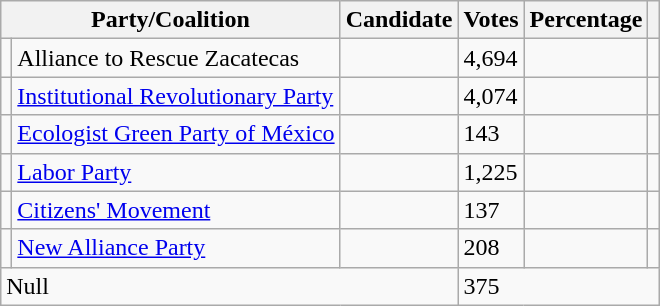<table class="wikitable">
<tr>
<th colspan="2"><strong>Party/Coalition</strong></th>
<th><strong>Candidate</strong></th>
<th><strong>Votes</strong></th>
<th><strong>Percentage</strong></th>
<th></th>
</tr>
<tr>
<td></td>
<td>Alliance to Rescue Zacatecas</td>
<td></td>
<td>4,694</td>
<td></td>
<td></td>
</tr>
<tr>
<td></td>
<td><a href='#'>Institutional Revolutionary Party</a></td>
<td></td>
<td>4,074</td>
<td></td>
<td></td>
</tr>
<tr>
<td></td>
<td><a href='#'>Ecologist Green Party of México</a></td>
<td></td>
<td>143</td>
<td></td>
<td></td>
</tr>
<tr>
<td></td>
<td><a href='#'>Labor Party</a></td>
<td></td>
<td>1,225</td>
<td></td>
<td></td>
</tr>
<tr>
<td></td>
<td><a href='#'>Citizens' Movement</a></td>
<td></td>
<td>137</td>
<td></td>
</tr>
<tr>
<td></td>
<td><a href='#'>New Alliance Party</a></td>
<td></td>
<td>208</td>
<td></td>
<td></td>
</tr>
<tr>
<td colspan="3">Null</td>
<td colspan="3">375</td>
</tr>
</table>
